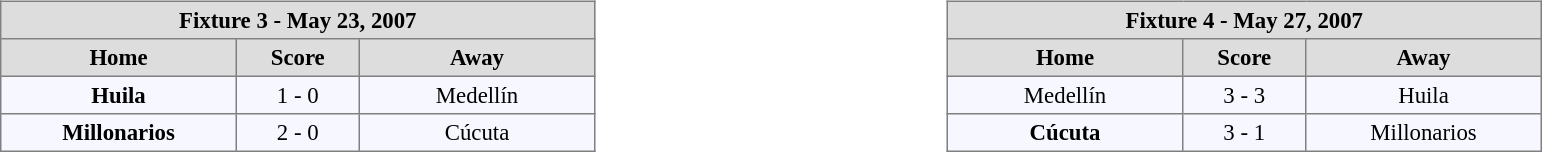<table width=100%>
<tr>
<td valign=top width=50% align=left><br><table align=center bgcolor="#f7f8ff" cellpadding="3" cellspacing="0" border="1" style="font-size: 95%; border: gray solid 1px; border-collapse: collapse;">
<tr align=center bgcolor=#DDDDDD style="color:black;">
<th colspan=3 align=center>Fixture 3 - May 23, 2007</th>
</tr>
<tr align=center bgcolor=#DDDDDD style="color:black;">
<th width="150">Home</th>
<th width="75">Score</th>
<th width="150">Away</th>
</tr>
<tr align=center>
<td><strong>Huila</strong></td>
<td>1 - 0</td>
<td>Medellín</td>
</tr>
<tr align=center>
<td><strong>Millonarios</strong></td>
<td>2 - 0</td>
<td>Cúcuta</td>
</tr>
</table>
</td>
<td valign=top width=50% align=left><br><table align=center bgcolor="#f7f8ff" cellpadding="3" cellspacing="0" border="1" style="font-size: 95%; border: gray solid 1px; border-collapse: collapse;">
<tr align=center bgcolor=#DDDDDD style="color:black;">
<th colspan=3 align=center>Fixture 4 - May 27, 2007</th>
</tr>
<tr align=center bgcolor=#DDDDDD style="color:black;">
<th width="150">Home</th>
<th width="75">Score</th>
<th width="150">Away</th>
</tr>
<tr align=center>
<td>Medellín</td>
<td>3 - 3</td>
<td>Huila</td>
</tr>
<tr align=center>
<td><strong>Cúcuta</strong></td>
<td>3 - 1</td>
<td>Millonarios</td>
</tr>
</table>
</td>
</tr>
</table>
